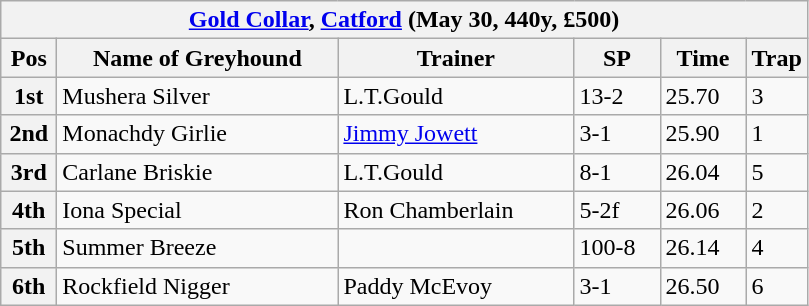<table class="wikitable">
<tr>
<th colspan="6"><a href='#'>Gold Collar</a>, <a href='#'>Catford</a> (May 30, 440y, £500)</th>
</tr>
<tr>
<th width=30>Pos</th>
<th width=180>Name of Greyhound</th>
<th width=150>Trainer</th>
<th width=50>SP</th>
<th width=50>Time</th>
<th width=30>Trap</th>
</tr>
<tr>
<th>1st</th>
<td>Mushera Silver</td>
<td>L.T.Gould</td>
<td>13-2</td>
<td>25.70</td>
<td>3</td>
</tr>
<tr>
<th>2nd</th>
<td>Monachdy Girlie</td>
<td><a href='#'>Jimmy Jowett</a></td>
<td>3-1</td>
<td>25.90</td>
<td>1</td>
</tr>
<tr>
<th>3rd</th>
<td>Carlane Briskie</td>
<td>L.T.Gould</td>
<td>8-1</td>
<td>26.04</td>
<td>5</td>
</tr>
<tr>
<th>4th</th>
<td>Iona Special</td>
<td>Ron Chamberlain</td>
<td>5-2f</td>
<td>26.06</td>
<td>2</td>
</tr>
<tr>
<th>5th</th>
<td>Summer Breeze</td>
<td></td>
<td>100-8</td>
<td>26.14</td>
<td>4</td>
</tr>
<tr>
<th>6th</th>
<td>Rockfield Nigger</td>
<td>Paddy McEvoy</td>
<td>3-1</td>
<td>26.50</td>
<td>6</td>
</tr>
</table>
